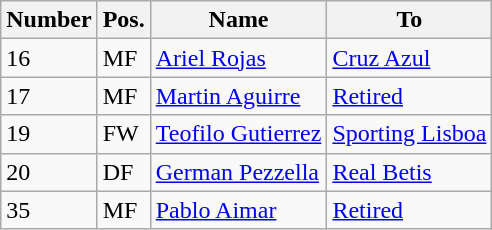<table class="wikitable">
<tr>
<th>Number</th>
<th>Pos.</th>
<th>Name</th>
<th>To</th>
</tr>
<tr>
<td>16</td>
<td>MF</td>
<td> <a href='#'>Ariel Rojas</a></td>
<td> <a href='#'>Cruz Azul</a></td>
</tr>
<tr>
<td>17</td>
<td>MF</td>
<td> <a href='#'>Martin Aguirre</a></td>
<td> <a href='#'>Retired</a></td>
</tr>
<tr>
<td>19</td>
<td>FW</td>
<td> <a href='#'>Teofilo Gutierrez</a></td>
<td> <a href='#'>Sporting Lisboa</a></td>
</tr>
<tr>
<td>20</td>
<td>DF</td>
<td> <a href='#'>German Pezzella</a></td>
<td> <a href='#'>Real Betis</a></td>
</tr>
<tr>
<td>35</td>
<td>MF</td>
<td> <a href='#'>Pablo Aimar</a></td>
<td> <a href='#'>Retired</a></td>
</tr>
</table>
